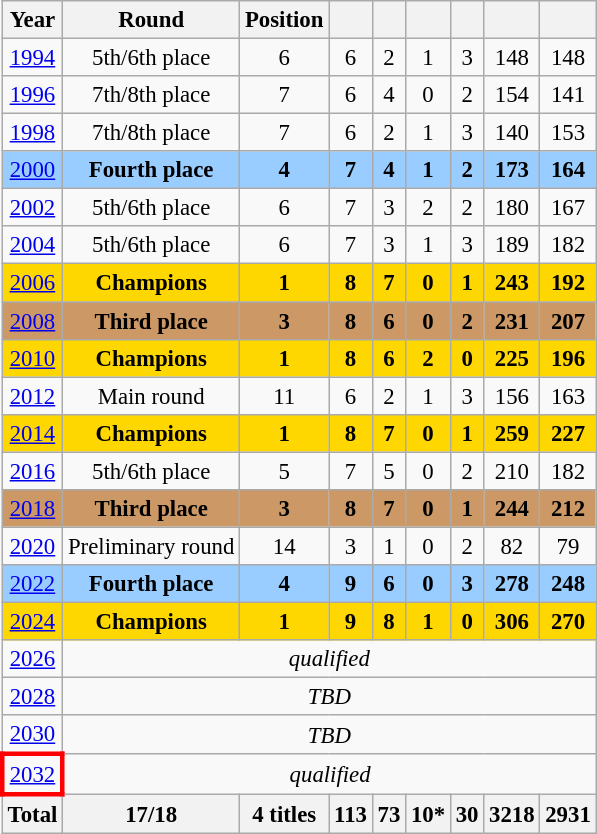<table class="wikitable" style="text-align: center; font-size:95%;">
<tr>
<th>Year</th>
<th>Round</th>
<th>Position</th>
<th></th>
<th></th>
<th></th>
<th></th>
<th></th>
<th></th>
</tr>
<tr>
<td> <a href='#'>1994</a></td>
<td>5th/6th place</td>
<td>6</td>
<td>6</td>
<td>2</td>
<td>1</td>
<td>3</td>
<td>148</td>
<td>148</td>
</tr>
<tr>
<td> <a href='#'>1996</a></td>
<td>7th/8th place</td>
<td>7</td>
<td>6</td>
<td>4</td>
<td>0</td>
<td>2</td>
<td>154</td>
<td>141</td>
</tr>
<tr>
<td> <a href='#'>1998</a></td>
<td>7th/8th place</td>
<td>7</td>
<td>6</td>
<td>2</td>
<td>1</td>
<td>3</td>
<td>140</td>
<td>153</td>
</tr>
<tr style="background:#9acdff;">
<td> <a href='#'>2000</a></td>
<td><strong>Fourth place</strong></td>
<td><strong>4</strong></td>
<td><strong>7</strong></td>
<td><strong>4</strong></td>
<td><strong>1</strong></td>
<td><strong>2</strong></td>
<td><strong>173</strong></td>
<td><strong>164</strong></td>
</tr>
<tr>
<td> <a href='#'>2002</a></td>
<td>5th/6th place</td>
<td>6</td>
<td>7</td>
<td>3</td>
<td>2</td>
<td>2</td>
<td>180</td>
<td>167</td>
</tr>
<tr>
<td> <a href='#'>2004</a></td>
<td>5th/6th place</td>
<td>6</td>
<td>7</td>
<td>3</td>
<td>1</td>
<td>3</td>
<td>189</td>
<td>182</td>
</tr>
<tr style="background:gold;">
<td> <a href='#'>2006</a></td>
<td><strong>Champions</strong></td>
<td><strong>1</strong> </td>
<td><strong>8</strong></td>
<td><strong>7</strong></td>
<td><strong>0</strong></td>
<td><strong>1</strong></td>
<td><strong>243</strong></td>
<td><strong>192</strong></td>
</tr>
<tr style="background:#c96;">
<td> <a href='#'>2008</a></td>
<td><strong>Third place</strong></td>
<td><strong>3</strong> </td>
<td><strong>8</strong></td>
<td><strong>6</strong></td>
<td><strong>0</strong></td>
<td><strong>2</strong></td>
<td><strong>231</strong></td>
<td><strong>207</strong></td>
</tr>
<tr style="background:gold;">
<td> <a href='#'>2010</a></td>
<td><strong>Champions</strong></td>
<td><strong>1</strong> </td>
<td><strong>8</strong></td>
<td><strong>6</strong></td>
<td><strong>2</strong></td>
<td><strong>0</strong></td>
<td><strong>225</strong></td>
<td><strong>196</strong></td>
</tr>
<tr>
<td> <a href='#'>2012</a></td>
<td>Main round</td>
<td>11</td>
<td>6</td>
<td>2</td>
<td>1</td>
<td>3</td>
<td>156</td>
<td>163</td>
</tr>
<tr style="background:gold;">
<td> <a href='#'>2014</a></td>
<td><strong>Champions</strong></td>
<td><strong>1</strong> </td>
<td><strong>8</strong></td>
<td><strong>7</strong></td>
<td><strong>0</strong></td>
<td><strong>1</strong></td>
<td><strong>259</strong></td>
<td><strong>227</strong></td>
</tr>
<tr>
<td> <a href='#'>2016</a></td>
<td>5th/6th place</td>
<td>5</td>
<td>7</td>
<td>5</td>
<td>0</td>
<td>2</td>
<td>210</td>
<td>182</td>
</tr>
<tr style="background:#c96;">
<td> <a href='#'>2018</a></td>
<td><strong>Third place</strong></td>
<td><strong>3</strong> </td>
<td><strong>8</strong></td>
<td><strong>7</strong></td>
<td><strong>0</strong></td>
<td><strong>1</strong></td>
<td><strong>244</strong></td>
<td><strong>212</strong></td>
</tr>
<tr>
<td> <a href='#'>2020</a></td>
<td>Preliminary round</td>
<td>14</td>
<td>3</td>
<td>1</td>
<td>0</td>
<td>2</td>
<td>82</td>
<td>79</td>
</tr>
<tr style="background:#9acdff;">
<td> <a href='#'>2022</a></td>
<td><strong>Fourth place</strong></td>
<td><strong>4</strong></td>
<td><strong>9</strong></td>
<td><strong>6</strong></td>
<td><strong>0</strong></td>
<td><strong>3</strong></td>
<td><strong>278</strong></td>
<td><strong>248</strong></td>
</tr>
<tr style="background:gold;">
<td> <a href='#'>2024</a></td>
<td><strong>Champions</strong></td>
<td><strong>1</strong> </td>
<td><strong>9</strong></td>
<td><strong>8</strong></td>
<td><strong>1</strong></td>
<td><strong>0</strong></td>
<td><strong>306</strong></td>
<td><strong>270</strong></td>
</tr>
<tr>
<td> <a href='#'>2026</a></td>
<td colspan=8><em>qualified</em></td>
</tr>
<tr>
<td> <a href='#'>2028</a></td>
<td colspan=8><em>TBD</em></td>
</tr>
<tr>
<td> <a href='#'>2030</a></td>
<td colspan=8><em>TBD</em></td>
</tr>
<tr>
<td style="border: 3px solid red"> <a href='#'>2032</a></td>
<td colspan=8><em>qualified</em></td>
</tr>
<tr>
<th>Total</th>
<th>17/18</th>
<th>4 titles</th>
<th>113</th>
<th>73</th>
<th>10*</th>
<th>30</th>
<th>3218</th>
<th>2931</th>
</tr>
</table>
